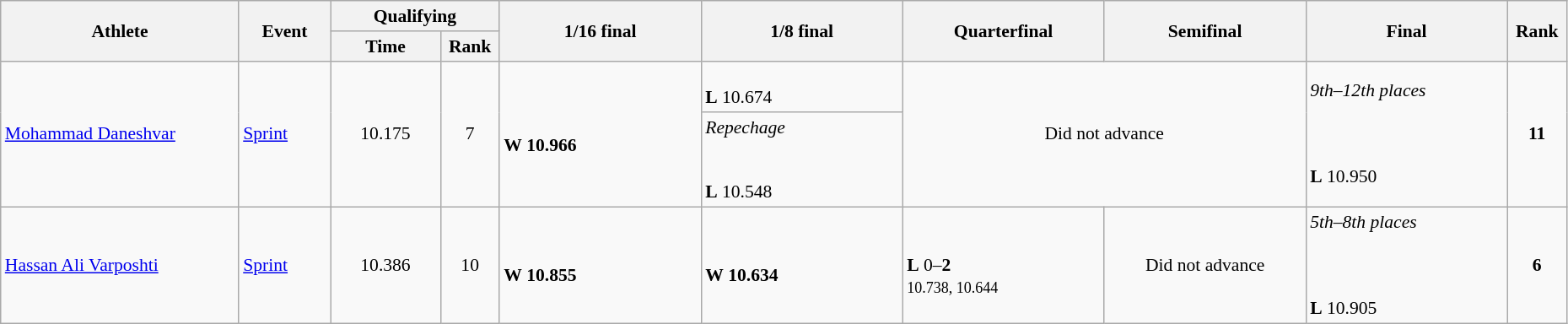<table class="wikitable" width="98%" style="text-align:center; font-size:90%">
<tr>
<th rowspan="2" width="13%">Athlete</th>
<th rowspan="2" width="5%">Event</th>
<th colspan="2">Qualifying</th>
<th rowspan="2" width="11%">1/16 final</th>
<th rowspan="2" width="11%">1/8 final</th>
<th rowspan="2" width="11%">Quarterfinal</th>
<th rowspan="2" width="11%">Semifinal</th>
<th rowspan="2" width="11%">Final</th>
<th rowspan="2" width="3%">Rank</th>
</tr>
<tr>
<th width="6%">Time</th>
<th width="3%">Rank</th>
</tr>
<tr>
<td rowspan=2 align="left"><a href='#'>Mohammad Daneshvar</a></td>
<td rowspan=2 align="left"><a href='#'>Sprint</a></td>
<td rowspan=2>10.175</td>
<td rowspan=2>7 <strong></strong></td>
<td rowspan=2 align=left><br><strong>W</strong> <strong>10.966</strong></td>
<td align=left><br><strong>L</strong> 10.674</td>
<td rowspan=2 colspan=2>Did not advance</td>
<td rowspan=2 align=left><em>9th–12th places</em><br><br><br><br><strong>L</strong> 10.950</td>
<td rowspan=2 align=center><strong>11</strong></td>
</tr>
<tr>
<td align=left><em>Repechage</em><br><br><br><strong>L</strong> 10.548</td>
</tr>
<tr>
<td align="left"><a href='#'>Hassan Ali Varposhti</a></td>
<td align="left"><a href='#'>Sprint</a></td>
<td>10.386</td>
<td>10 <strong></strong></td>
<td align=left><br><strong>W</strong> <strong>10.855</strong></td>
<td align=left><br><strong>W</strong> <strong>10.634</strong></td>
<td align=left><br><strong>L</strong> 0–<strong>2</strong><br><small>10.738, 10.644</small></td>
<td>Did not advance</td>
<td align=left><em>5th–8th places</em><br><br><br><br><strong>L</strong> 10.905</td>
<td align=center><strong>6</strong></td>
</tr>
</table>
